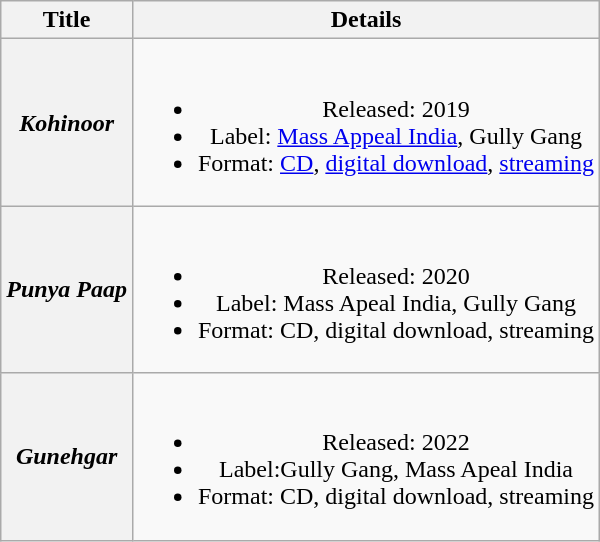<table class="wikitable plainrowheaders" style="text-align:center;">
<tr>
<th scope="col">Title</th>
<th scope="col">Details</th>
</tr>
<tr>
<th scope="row"><em>Kohinoor</em></th>
<td><br><ul><li>Released: 2019</li><li>Label: <a href='#'>Mass Appeal India</a>, Gully Gang</li><li>Format: <a href='#'>CD</a>, <a href='#'>digital download</a>, <a href='#'>streaming</a></li></ul></td>
</tr>
<tr>
<th scope="row"><em>Punya Paap</em></th>
<td><br><ul><li>Released: 2020</li><li>Label: Mass Apeal India, Gully Gang</li><li>Format: CD, digital download, streaming</li></ul></td>
</tr>
<tr>
<th scope="row"><em>Gunehgar</em></th>
<td><br><ul><li>Released: 2022</li><li>Label:Gully Gang, Mass Apeal India</li><li>Format: CD, digital download, streaming</li></ul></td>
</tr>
</table>
